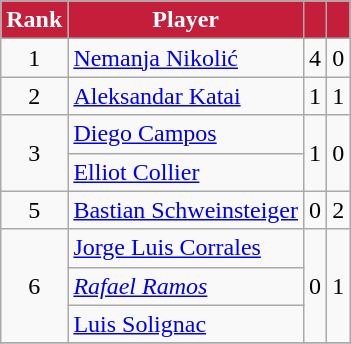<table class="wikitable" style="text-align:center; display:inline-table;">
<tr>
<th style="background:#C41E3A; color:white;">Rank</th>
<th style="background:#C41E3A; color:white;">Player</th>
<th style="background:#C41E3A; color:white;"></th>
<th style="background:#C41E3A; color:white;"></th>
</tr>
<tr>
<td>1</td>
<td align="left"> <a href='#'>Nemanja Nikolić</a></td>
<td>4</td>
<td>0</td>
</tr>
<tr>
<td>2</td>
<td align="left"> <a href='#'>Aleksandar Katai</a></td>
<td>1</td>
<td>1</td>
</tr>
<tr>
<td rowspan="2">3</td>
<td align="left"> <a href='#'>Diego Campos</a></td>
<td rowspan="2">1</td>
<td rowspan="2">0</td>
</tr>
<tr>
<td align="left"> <a href='#'>Elliot Collier</a></td>
</tr>
<tr>
<td>5</td>
<td align="left"> <a href='#'>Bastian Schweinsteiger</a></td>
<td>0</td>
<td>2</td>
</tr>
<tr>
<td rowspan="3">6</td>
<td align="left"> <a href='#'>Jorge Luis Corrales</a></td>
<td rowspan="3">0</td>
<td rowspan="3">1</td>
</tr>
<tr>
<td align="left"> <em><a href='#'>Rafael Ramos</a></em></td>
</tr>
<tr>
<td align="left"> <a href='#'>Luis Solignac</a></td>
</tr>
<tr>
</tr>
</table>
